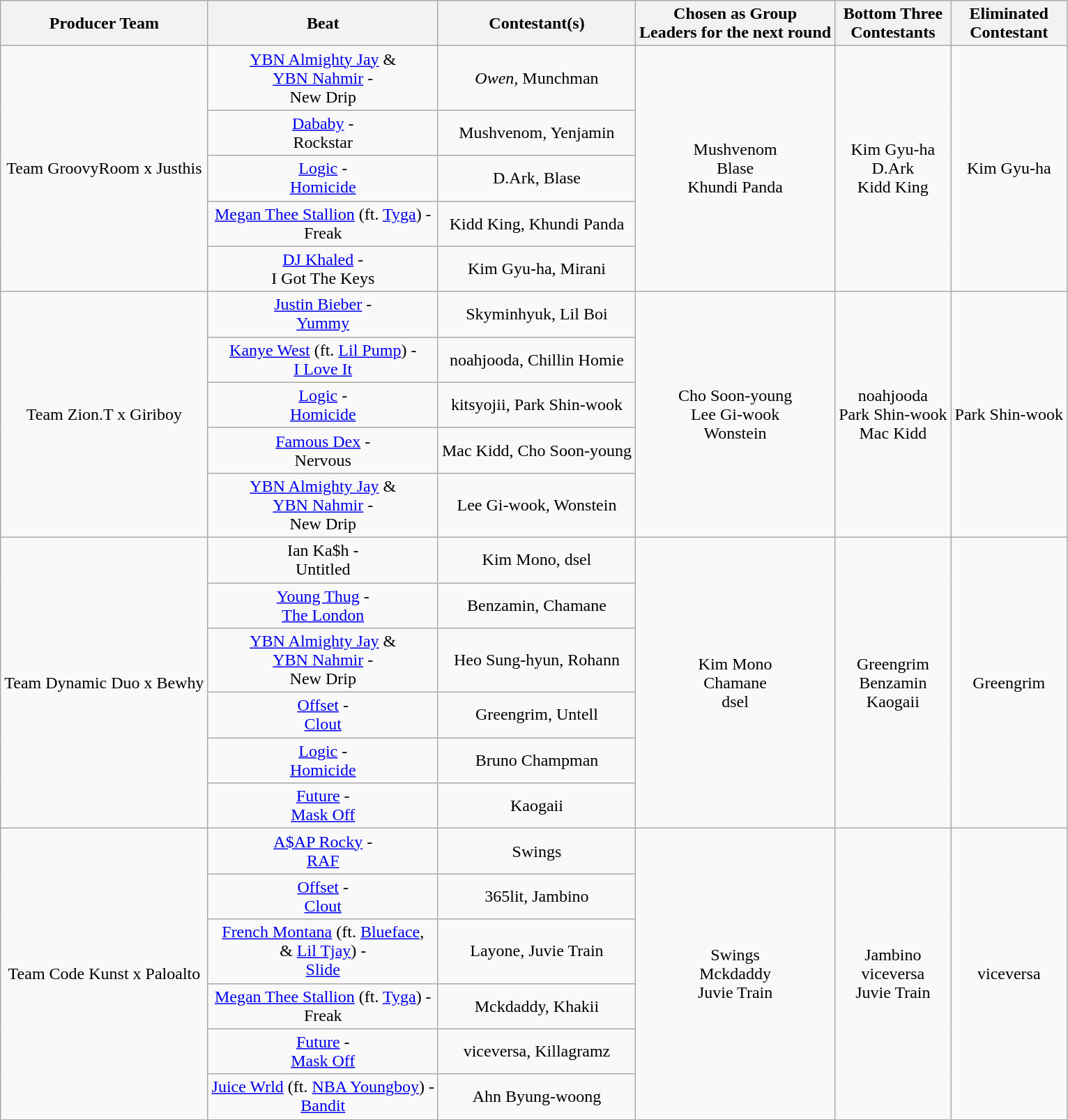<table class="wikitable" style="text-align:center">
<tr>
<th>Producer Team</th>
<th>Beat</th>
<th>Contestant(s)</th>
<th>Chosen as Group <br> Leaders for the next round</th>
<th>Bottom Three <br> Contestants</th>
<th>Eliminated <br>Contestant</th>
</tr>
<tr>
<td rowspan="5">Team GroovyRoom x Justhis</td>
<td><a href='#'>YBN Almighty Jay</a> & <br> <a href='#'>YBN Nahmir</a> - <br> New Drip</td>
<td><em>Owen,</em> Munchman</td>
<td rowspan="5">Mushvenom<br>Blase<br>Khundi Panda</td>
<td rowspan="5">Kim Gyu-ha<br> D.Ark<br> Kidd King</td>
<td rowspan="5">Kim Gyu-ha</td>
</tr>
<tr>
<td><a href='#'>Dababy</a> - <br> Rockstar</td>
<td>Mushvenom, Yenjamin</td>
</tr>
<tr>
<td><a href='#'>Logic</a> - <br> <a href='#'>Homicide</a></td>
<td>D.Ark, Blase</td>
</tr>
<tr>
<td><a href='#'>Megan Thee Stallion</a> (ft. <a href='#'>Tyga</a>) - <br> Freak</td>
<td>Kidd King, Khundi Panda</td>
</tr>
<tr>
<td><a href='#'>DJ Khaled</a> - <br> I Got The Keys</td>
<td>Kim Gyu-ha, Mirani</td>
</tr>
<tr>
<td rowspan="5">Team Zion.T x Giriboy</td>
<td><a href='#'>Justin Bieber</a> - <br> <a href='#'>Yummy</a></td>
<td>Skyminhyuk, Lil Boi</td>
<td rowspan="5">Cho Soon-young<br>Lee Gi-wook<br>Wonstein</td>
<td rowspan="5">noahjooda<br> Park Shin-wook<br>Mac Kidd</td>
<td rowspan="5">Park Shin-wook</td>
</tr>
<tr>
<td><a href='#'>Kanye West</a> (ft. <a href='#'>Lil Pump</a>) - <br> <a href='#'>I Love It</a></td>
<td>noahjooda, Chillin Homie</td>
</tr>
<tr>
<td><a href='#'>Logic</a> - <br> <a href='#'>Homicide</a></td>
<td>kitsyojii, Park Shin-wook</td>
</tr>
<tr>
<td><a href='#'>Famous Dex</a> - <br> Nervous</td>
<td>Mac Kidd, Cho Soon-young</td>
</tr>
<tr>
<td><a href='#'>YBN Almighty Jay</a> & <br> <a href='#'>YBN Nahmir</a> - <br> New Drip</td>
<td>Lee Gi-wook, Wonstein</td>
</tr>
<tr>
<td rowspan="6">Team Dynamic Duo x Bewhy</td>
<td>Ian Ka$h - <br> Untitled</td>
<td>Kim Mono, dsel</td>
<td rowspan="6">Kim Mono<br> Chamane<br>dsel</td>
<td rowspan="6">Greengrim<br>Benzamin<br>Kaogaii</td>
<td rowspan="6">Greengrim</td>
</tr>
<tr>
<td><a href='#'>Young Thug</a> - <br> <a href='#'>The London</a></td>
<td>Benzamin, Chamane</td>
</tr>
<tr>
<td><a href='#'>YBN Almighty Jay</a> & <br> <a href='#'>YBN Nahmir</a> - <br> New Drip</td>
<td>Heo Sung-hyun, Rohann</td>
</tr>
<tr>
<td><a href='#'>Offset</a> - <br> <a href='#'>Clout</a></td>
<td>Greengrim, Untell</td>
</tr>
<tr>
<td><a href='#'>Logic</a> - <br> <a href='#'>Homicide</a></td>
<td>Bruno Champman</td>
</tr>
<tr>
<td><a href='#'>Future</a> - <br> <a href='#'>Mask Off</a></td>
<td>Kaogaii</td>
</tr>
<tr>
<td rowspan="6">Team Code Kunst x Paloalto</td>
<td><a href='#'>A$AP Rocky</a> - <br> <a href='#'>RAF</a></td>
<td>Swings</td>
<td rowspan="6">Swings<br>Mckdaddy<br>Juvie Train</td>
<td rowspan="6">Jambino<br>viceversa<br>Juvie Train</td>
<td rowspan="6">viceversa</td>
</tr>
<tr>
<td><a href='#'>Offset</a> - <br> <a href='#'>Clout</a></td>
<td>365lit, Jambino</td>
</tr>
<tr>
<td><a href='#'>French Montana</a> (ft. <a href='#'>Blueface</a>, <br> & <a href='#'>Lil Tjay</a>) - <br> <a href='#'>Slide</a></td>
<td>Layone, Juvie Train</td>
</tr>
<tr>
<td><a href='#'>Megan Thee Stallion</a> (ft. <a href='#'>Tyga</a>) - <br> Freak</td>
<td>Mckdaddy, Khakii</td>
</tr>
<tr>
<td><a href='#'>Future</a> - <br> <a href='#'>Mask Off</a></td>
<td>viceversa, Killagramz</td>
</tr>
<tr>
<td><a href='#'>Juice Wrld</a> (ft. <a href='#'>NBA Youngboy</a>) - <br> <a href='#'>Bandit</a></td>
<td>Ahn Byung-woong</td>
</tr>
<tr>
</tr>
</table>
